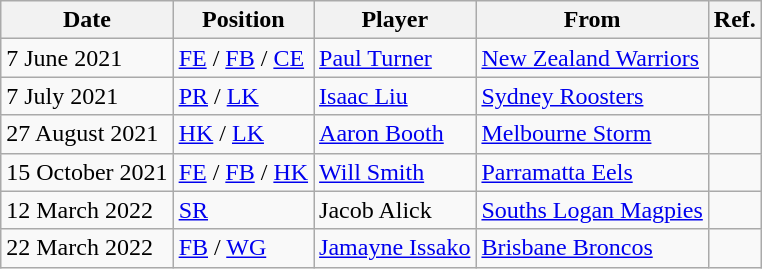<table class="wikitable">
<tr>
<th>Date</th>
<th>Position</th>
<th>Player</th>
<th>From</th>
<th>Ref.</th>
</tr>
<tr>
<td>7 June 2021</td>
<td><a href='#'>FE</a> / <a href='#'>FB</a> / <a href='#'>CE</a></td>
<td> <a href='#'>Paul Turner</a></td>
<td> <a href='#'>New Zealand Warriors</a></td>
<td></td>
</tr>
<tr>
<td>7 July 2021</td>
<td><a href='#'>PR</a> / <a href='#'>LK</a></td>
<td> <a href='#'>Isaac Liu</a></td>
<td> <a href='#'>Sydney Roosters</a></td>
<td></td>
</tr>
<tr>
<td>27 August 2021</td>
<td><a href='#'>HK</a> / <a href='#'>LK</a></td>
<td> <a href='#'>Aaron Booth</a></td>
<td> <a href='#'>Melbourne Storm</a></td>
<td></td>
</tr>
<tr>
<td>15 October 2021</td>
<td><a href='#'>FE</a> / <a href='#'>FB</a> / <a href='#'>HK</a></td>
<td> <a href='#'>Will Smith</a></td>
<td> <a href='#'>Parramatta Eels</a></td>
<td></td>
</tr>
<tr>
<td>12 March 2022</td>
<td><a href='#'>SR</a></td>
<td> Jacob Alick</td>
<td> <a href='#'>Souths Logan Magpies</a></td>
<td></td>
</tr>
<tr>
<td>22 March 2022</td>
<td><a href='#'>FB</a> / <a href='#'>WG</a></td>
<td> <a href='#'>Jamayne Issako</a></td>
<td> <a href='#'>Brisbane Broncos</a></td>
<td></td>
</tr>
</table>
